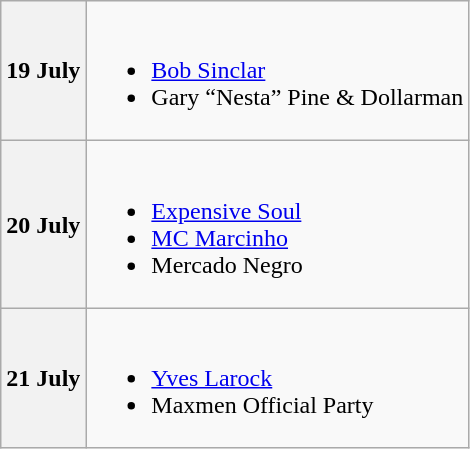<table class="wikitable">
<tr>
<th>19 July</th>
<td><br><ul><li><a href='#'>Bob Sinclar</a></li><li>Gary “Nesta” Pine & Dollarman</li></ul></td>
</tr>
<tr>
<th>20 July</th>
<td><br><ul><li><a href='#'>Expensive Soul</a></li><li><a href='#'>MC Marcinho</a></li><li>Mercado Negro</li></ul></td>
</tr>
<tr>
<th>21 July</th>
<td><br><ul><li><a href='#'>Yves Larock</a></li><li>Maxmen Official Party</li></ul></td>
</tr>
</table>
